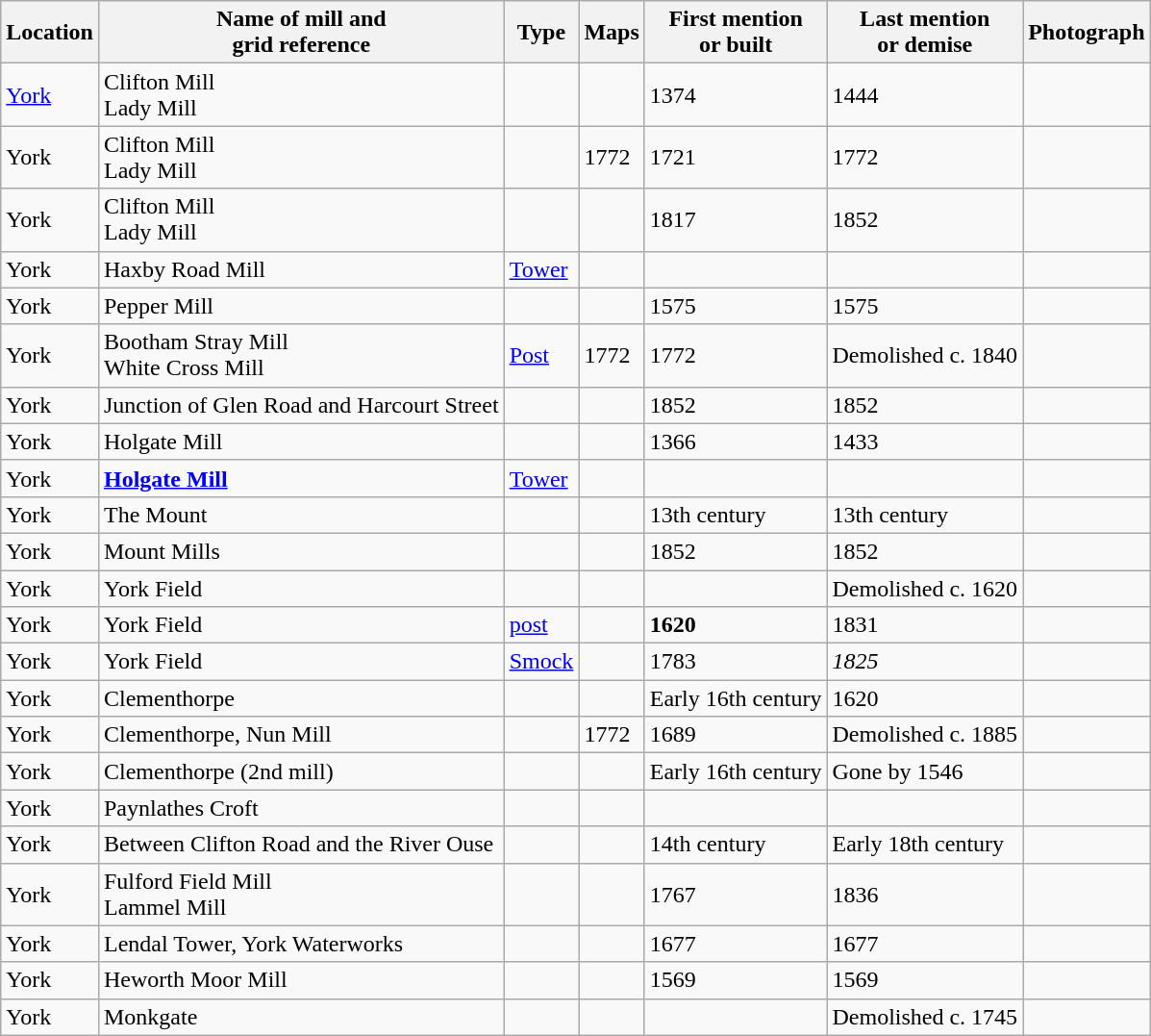<table class="wikitable">
<tr>
<th>Location</th>
<th>Name of mill and<br>grid reference</th>
<th>Type</th>
<th>Maps</th>
<th>First mention<br>or built</th>
<th>Last mention<br> or demise</th>
<th>Photograph</th>
</tr>
<tr>
<td><a href='#'>York</a></td>
<td>Clifton Mill<br>Lady Mill</td>
<td></td>
<td></td>
<td>1374</td>
<td>1444</td>
<td></td>
</tr>
<tr>
<td>York</td>
<td>Clifton Mill<br>Lady Mill</td>
<td></td>
<td>1772</td>
<td>1721</td>
<td>1772</td>
<td></td>
</tr>
<tr>
<td>York</td>
<td>Clifton Mill<br>Lady Mill</td>
<td></td>
<td></td>
<td>1817</td>
<td>1852</td>
<td></td>
</tr>
<tr>
<td>York</td>
<td>Haxby Road Mill<br></td>
<td><a href='#'>Tower</a></td>
<td></td>
<td></td>
<td></td>
<td></td>
</tr>
<tr>
<td>York</td>
<td>Pepper Mill</td>
<td></td>
<td></td>
<td>1575</td>
<td>1575</td>
<td></td>
</tr>
<tr>
<td>York</td>
<td>Bootham Stray Mill<br>White Cross Mill</td>
<td><a href='#'>Post</a></td>
<td>1772</td>
<td>1772</td>
<td>Demolished c. 1840</td>
<td></td>
</tr>
<tr>
<td>York</td>
<td>Junction of Glen Road and Harcourt Street</td>
<td></td>
<td></td>
<td>1852</td>
<td>1852</td>
<td></td>
</tr>
<tr>
<td>York</td>
<td>Holgate Mill</td>
<td></td>
<td></td>
<td>1366</td>
<td>1433</td>
<td></td>
</tr>
<tr>
<td>York</td>
<td><strong><a href='#'>Holgate Mill</a></strong><br></td>
<td><a href='#'>Tower</a></td>
<td></td>
<td></td>
<td></td>
<td></td>
</tr>
<tr>
<td>York</td>
<td>The Mount</td>
<td></td>
<td></td>
<td>13th century</td>
<td>13th century</td>
<td></td>
</tr>
<tr>
<td>York</td>
<td>Mount Mills</td>
<td></td>
<td></td>
<td>1852</td>
<td>1852</td>
<td></td>
</tr>
<tr>
<td>York</td>
<td>York Field</td>
<td></td>
<td></td>
<td></td>
<td>Demolished c. 1620</td>
<td></td>
</tr>
<tr>
<td>York</td>
<td>York Field</td>
<td><a href='#'>post</a></td>
<td></td>
<td><strong>1620</strong></td>
<td>1831</td>
<td></td>
</tr>
<tr>
<td>York</td>
<td>York Field</td>
<td><a href='#'>Smock</a></td>
<td></td>
<td>1783</td>
<td><em>1825</em></td>
<td></td>
</tr>
<tr>
<td>York</td>
<td>Clementhorpe</td>
<td></td>
<td></td>
<td>Early 16th century</td>
<td>1620</td>
<td></td>
</tr>
<tr>
<td>York</td>
<td>Clementhorpe, Nun Mill</td>
<td></td>
<td>1772</td>
<td>1689</td>
<td>Demolished c. 1885</td>
<td></td>
</tr>
<tr>
<td>York</td>
<td>Clementhorpe (2nd mill)</td>
<td></td>
<td></td>
<td>Early 16th century</td>
<td>Gone by 1546</td>
<td></td>
</tr>
<tr>
<td>York</td>
<td>Paynlathes Croft</td>
<td></td>
<td></td>
<td></td>
<td></td>
<td></td>
</tr>
<tr>
<td>York</td>
<td>Between Clifton Road and the River Ouse</td>
<td></td>
<td></td>
<td>14th century</td>
<td>Early 18th century</td>
<td></td>
</tr>
<tr>
<td>York</td>
<td>Fulford Field Mill<br>Lammel Mill</td>
<td></td>
<td></td>
<td>1767</td>
<td>1836</td>
<td></td>
</tr>
<tr>
<td>York</td>
<td>Lendal Tower, York Waterworks</td>
<td></td>
<td></td>
<td>1677</td>
<td>1677</td>
<td></td>
</tr>
<tr>
<td>York</td>
<td>Heworth Moor Mill</td>
<td></td>
<td></td>
<td>1569</td>
<td>1569</td>
<td></td>
</tr>
<tr>
<td>York</td>
<td>Monkgate</td>
<td></td>
<td></td>
<td></td>
<td>Demolished c. 1745</td>
<td></td>
</tr>
</table>
